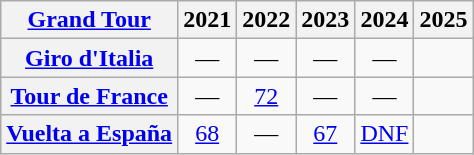<table class="wikitable plainrowheaders">
<tr>
<th scope="col"><a href='#'>Grand Tour</a></th>
<th scope="col">2021</th>
<th scope="col">2022</th>
<th scope="col">2023</th>
<th scope="col">2024</th>
<th scope="col">2025</th>
</tr>
<tr style="text-align:center;">
<th scope="row"> <a href='#'>Giro d'Italia</a></th>
<td>—</td>
<td>—</td>
<td>—</td>
<td>—</td>
<td></td>
</tr>
<tr style="text-align:center;">
<th scope="row"> <a href='#'>Tour de France</a></th>
<td>—</td>
<td><a href='#'>72</a></td>
<td>—</td>
<td>—</td>
<td></td>
</tr>
<tr style="text-align:center;">
<th scope="row"> <a href='#'>Vuelta a España</a></th>
<td><a href='#'>68</a></td>
<td>—</td>
<td><a href='#'>67</a></td>
<td><a href='#'>DNF</a></td>
<td></td>
</tr>
</table>
